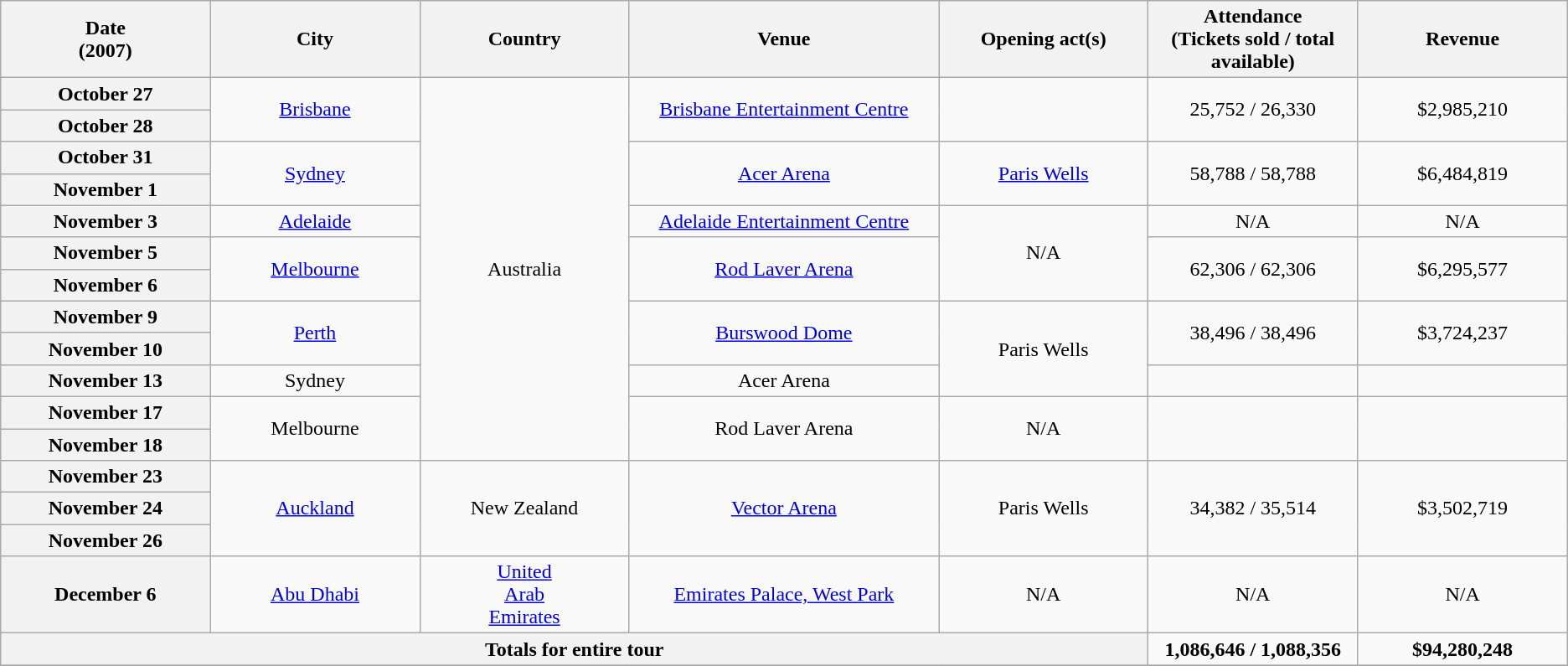<table class="wikitable plainrowheaders" style="text-align:center;">
<tr>
<th scope="col" style="width:10em;">Date<br>(2007)</th>
<th scope="col" style="width:10em;">City</th>
<th scope="col" style="width:10em;">Country</th>
<th scope="col" style="width:15em;">Venue</th>
<th scope="col" style="width:10em;">Opening act(s)</th>
<th scope="col" style="width:10em;">Attendance<br>(Tickets sold / total available)</th>
<th scope="col" style="width:10em;">Revenue</th>
</tr>
<tr>
<th scope="row">October 27</th>
<td rowspan="2"><a href='#'>Brisbane</a></td>
<td rowspan="12">Australia</td>
<td rowspan="2"><a href='#'>Brisbane Entertainment Centre</a></td>
<td rowspan="2"></td>
<td rowspan="2">25,752 / 26,330</td>
<td rowspan="2">$2,985,210</td>
</tr>
<tr>
<th scope="row">October 28</th>
</tr>
<tr>
<th scope="row">October 31</th>
<td rowspan="2"><a href='#'>Sydney</a></td>
<td rowspan="2"><a href='#'>Acer Arena</a></td>
<td rowspan="2"><a href='#'>Paris Wells</a></td>
<td rowspan="2">58,788 / 58,788</td>
<td rowspan="2">$6,484,819</td>
</tr>
<tr>
<th scope="row">November 1</th>
</tr>
<tr>
<th scope="row">November 3</th>
<td><a href='#'>Adelaide</a></td>
<td><a href='#'>Adelaide Entertainment Centre</a></td>
<td rowspan="3">N/A</td>
<td>N/A</td>
<td>N/A</td>
</tr>
<tr>
<th scope="row">November 5</th>
<td rowspan="2"><a href='#'>Melbourne</a></td>
<td rowspan="2"><a href='#'>Rod Laver Arena</a></td>
<td rowspan="2">62,306 / 62,306</td>
<td rowspan="2">$6,295,577</td>
</tr>
<tr>
<th scope="row">November 6</th>
</tr>
<tr>
<th scope="row">November 9</th>
<td rowspan="2"><a href='#'>Perth</a></td>
<td rowspan="2"><a href='#'>Burswood Dome</a></td>
<td rowspan="3">Paris Wells</td>
<td rowspan="2">38,496 / 38,496</td>
<td rowspan="2">$3,724,237</td>
</tr>
<tr>
<th scope="row">November 10</th>
</tr>
<tr>
<th scope="row">November 13</th>
<td>Sydney</td>
<td>Acer Arena</td>
<td></td>
<td></td>
</tr>
<tr>
<th scope="row">November 17</th>
<td rowspan="2">Melbourne</td>
<td rowspan="2">Rod Laver Arena</td>
<td rowspan="2">N/A</td>
<td rowspan="2"></td>
<td rowspan="2"></td>
</tr>
<tr>
<th scope="row">November 18</th>
</tr>
<tr>
<th scope="row">November 23</th>
<td rowspan="3"><a href='#'>Auckland</a></td>
<td rowspan="3">New Zealand</td>
<td rowspan="3"><a href='#'>Vector Arena</a></td>
<td rowspan="3">Paris Wells</td>
<td rowspan="3">34,382 / 35,514</td>
<td rowspan="3">$3,502,719</td>
</tr>
<tr>
<th scope="row">November 24</th>
</tr>
<tr>
<th scope="row">November 26</th>
</tr>
<tr>
<th scope="row">December 6</th>
<td><a href='#'>Abu Dhabi</a></td>
<td><a href='#'>United<br>Arab<br>Emirates</a></td>
<td><a href='#'>Emirates Palace, West Park</a></td>
<td>N/A</td>
<td>N/A</td>
<td>N/A</td>
</tr>
<tr>
<th colspan="5">Totals for entire tour</th>
<td><strong>1,086,646 / 1,088,356</strong></td>
<td><strong>$94,280,248</strong></td>
</tr>
<tr>
</tr>
</table>
